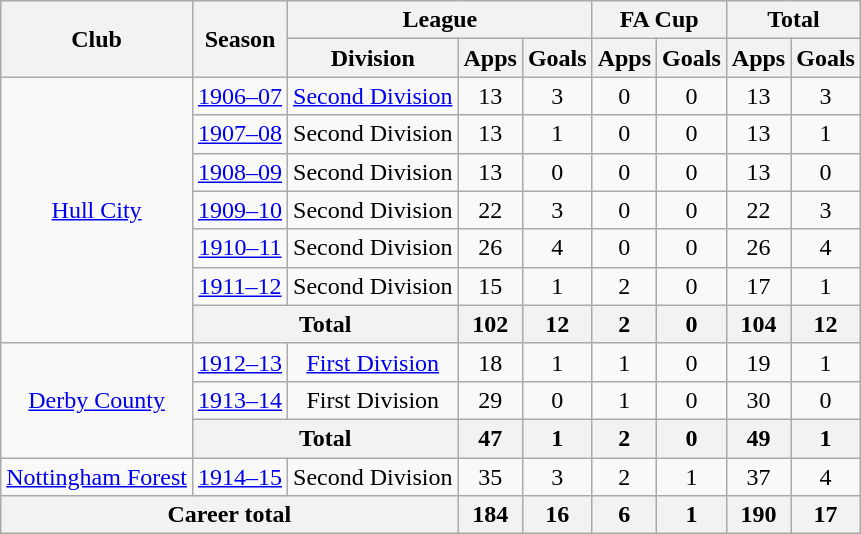<table class="wikitable" style="text-align: center;">
<tr>
<th rowspan="2">Club</th>
<th rowspan="2">Season</th>
<th colspan="3">League</th>
<th colspan="2">FA Cup</th>
<th colspan="2">Total</th>
</tr>
<tr>
<th>Division</th>
<th>Apps</th>
<th>Goals</th>
<th>Apps</th>
<th>Goals</th>
<th>Apps</th>
<th>Goals</th>
</tr>
<tr>
<td rowspan="7"><a href='#'>Hull City</a></td>
<td><a href='#'>1906–07</a></td>
<td><a href='#'>Second Division</a></td>
<td>13</td>
<td>3</td>
<td>0</td>
<td>0</td>
<td>13</td>
<td>3</td>
</tr>
<tr>
<td><a href='#'>1907–08</a></td>
<td>Second Division</td>
<td>13</td>
<td>1</td>
<td>0</td>
<td>0</td>
<td>13</td>
<td>1</td>
</tr>
<tr>
<td><a href='#'>1908–09</a></td>
<td>Second Division</td>
<td>13</td>
<td>0</td>
<td>0</td>
<td>0</td>
<td>13</td>
<td>0</td>
</tr>
<tr>
<td><a href='#'>1909–10</a></td>
<td>Second Division</td>
<td>22</td>
<td>3</td>
<td>0</td>
<td>0</td>
<td>22</td>
<td>3</td>
</tr>
<tr>
<td><a href='#'>1910–11</a></td>
<td>Second Division</td>
<td>26</td>
<td>4</td>
<td>0</td>
<td>0</td>
<td>26</td>
<td>4</td>
</tr>
<tr>
<td><a href='#'>1911–12</a></td>
<td>Second Division</td>
<td>15</td>
<td>1</td>
<td>2</td>
<td>0</td>
<td>17</td>
<td>1</td>
</tr>
<tr>
<th colspan="2">Total</th>
<th>102</th>
<th>12</th>
<th>2</th>
<th>0</th>
<th>104</th>
<th>12</th>
</tr>
<tr>
<td rowspan="3"><a href='#'>Derby County</a></td>
<td><a href='#'>1912–13</a></td>
<td><a href='#'>First Division</a></td>
<td>18</td>
<td>1</td>
<td>1</td>
<td>0</td>
<td>19</td>
<td>1</td>
</tr>
<tr>
<td><a href='#'>1913–14</a></td>
<td>First Division</td>
<td>29</td>
<td>0</td>
<td>1</td>
<td>0</td>
<td>30</td>
<td>0</td>
</tr>
<tr>
<th colspan="2">Total</th>
<th>47</th>
<th>1</th>
<th>2</th>
<th>0</th>
<th>49</th>
<th>1</th>
</tr>
<tr>
<td><a href='#'>Nottingham Forest</a></td>
<td><a href='#'>1914–15</a></td>
<td>Second Division</td>
<td>35</td>
<td>3</td>
<td>2</td>
<td>1</td>
<td>37</td>
<td>4</td>
</tr>
<tr>
<th colspan="3">Career total</th>
<th>184</th>
<th>16</th>
<th>6</th>
<th>1</th>
<th>190</th>
<th>17</th>
</tr>
</table>
